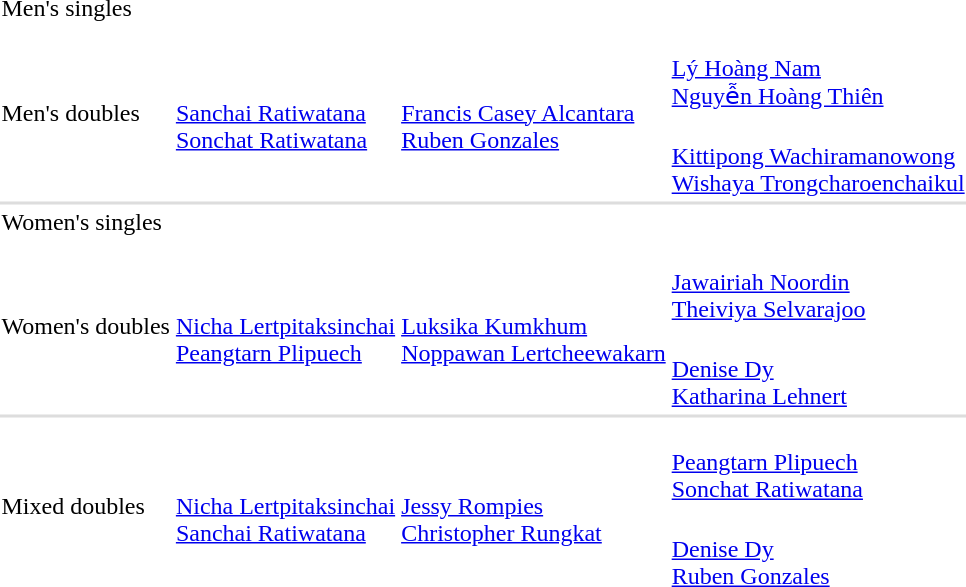<table>
<tr>
<td rowspan=2>Men's singles<br></td>
<td rowspan=2></td>
<td rowspan=2></td>
<td></td>
</tr>
<tr>
<td></td>
</tr>
<tr>
<td rowspan=2>Men's doubles<br></td>
<td rowspan=2><br> <a href='#'>Sanchai Ratiwatana</a> <br> <a href='#'>Sonchat Ratiwatana</a></td>
<td rowspan=2><br> <a href='#'>Francis Casey Alcantara</a> <br> <a href='#'>Ruben Gonzales</a></td>
<td><br> <a href='#'>Lý Hoàng Nam</a> <br> <a href='#'>Nguyễn Hoàng Thiên</a></td>
</tr>
<tr>
<td><br> <a href='#'>Kittipong Wachiramanowong</a> <br> <a href='#'>Wishaya Trongcharoenchaikul</a></td>
</tr>
<tr style="background:#dddddd;">
<td colspan=7></td>
</tr>
<tr>
<td rowspan=2>Women's singles<br></td>
<td rowspan=2></td>
<td rowspan=2></td>
<td></td>
</tr>
<tr>
<td></td>
</tr>
<tr>
<td rowspan=2>Women's doubles<br></td>
<td rowspan=2><br> <a href='#'>Nicha Lertpitaksinchai</a> <br> <a href='#'>Peangtarn Plipuech</a></td>
<td rowspan=2><br> <a href='#'>Luksika Kumkhum</a> <br> <a href='#'>Noppawan Lertcheewakarn</a></td>
<td><br> <a href='#'>Jawairiah Noordin</a> <br> <a href='#'>Theiviya Selvarajoo</a></td>
</tr>
<tr>
<td><br> <a href='#'>Denise Dy</a> <br> <a href='#'>Katharina Lehnert</a></td>
</tr>
<tr style="background:#dddddd;">
<td colspan=7></td>
</tr>
<tr>
<td rowspan=2>Mixed doubles<br></td>
<td rowspan=2> <br> <a href='#'>Nicha Lertpitaksinchai</a> <br> <a href='#'>Sanchai Ratiwatana</a></td>
<td rowspan=2> <br> <a href='#'>Jessy Rompies</a> <br> <a href='#'>Christopher Rungkat</a></td>
<td> <br> <a href='#'>Peangtarn Plipuech</a> <br> <a href='#'>Sonchat Ratiwatana</a></td>
</tr>
<tr>
<td> <br> <a href='#'>Denise Dy</a> <br> <a href='#'>Ruben Gonzales</a></td>
</tr>
<tr>
</tr>
</table>
